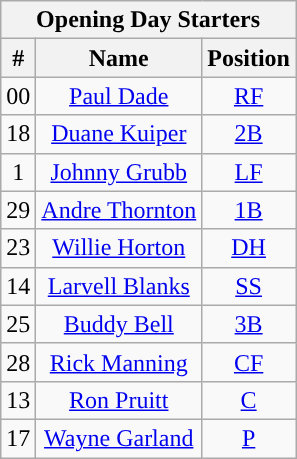<table class="wikitable" style="text-align:center">
<tr>
<th colspan="3">Opening Day Starters</th>
</tr>
<tr>
<th>#</th>
<th>Name</th>
<th>Position</th>
</tr>
<tr>
<td>00</td>
<td><a href='#'>Paul Dade</a></td>
<td><a href='#'>RF</a></td>
</tr>
<tr>
<td>18</td>
<td><a href='#'>Duane Kuiper</a></td>
<td><a href='#'>2B</a></td>
</tr>
<tr>
<td>1</td>
<td><a href='#'>Johnny Grubb</a></td>
<td><a href='#'>LF</a></td>
</tr>
<tr>
<td>29</td>
<td><a href='#'>Andre Thornton</a></td>
<td><a href='#'>1B</a></td>
</tr>
<tr>
<td>23</td>
<td><a href='#'>Willie Horton</a></td>
<td><a href='#'>DH</a></td>
</tr>
<tr>
<td>14</td>
<td><a href='#'>Larvell Blanks</a></td>
<td><a href='#'>SS</a></td>
</tr>
<tr>
<td>25</td>
<td><a href='#'>Buddy Bell</a></td>
<td><a href='#'>3B</a></td>
</tr>
<tr>
<td>28</td>
<td><a href='#'>Rick Manning</a></td>
<td><a href='#'>CF</a></td>
</tr>
<tr>
<td>13</td>
<td><a href='#'>Ron Pruitt</a></td>
<td><a href='#'>C</a></td>
</tr>
<tr>
<td>17</td>
<td><a href='#'>Wayne Garland</a></td>
<td><a href='#'>P</a></td>
</tr>
</table>
